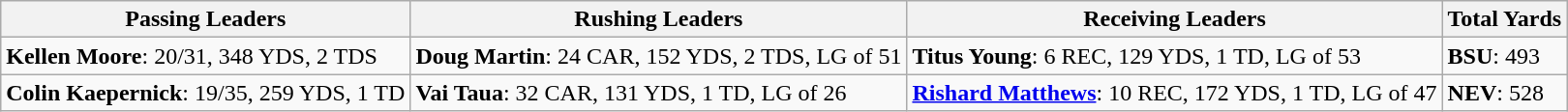<table class="wikitable">
<tr>
<th>Passing Leaders</th>
<th>Rushing Leaders</th>
<th>Receiving Leaders</th>
<th>Total Yards</th>
</tr>
<tr>
<td><strong>Kellen Moore</strong>: 20/31, 348 YDS, 2 TDS</td>
<td><strong>Doug Martin</strong>: 24 CAR,  152 YDS, 2 TDS, LG of 51</td>
<td><strong>Titus Young</strong>: 6 REC, 129 YDS, 1 TD, LG of 53</td>
<td><strong>BSU</strong>: 493</td>
</tr>
<tr>
<td><strong>Colin Kaepernick</strong>: 19/35, 259 YDS, 1 TD</td>
<td><strong>Vai Taua</strong>: 32 CAR, 131 YDS, 1 TD, LG of 26</td>
<td><strong><a href='#'>Rishard Matthews</a></strong>: 10 REC, 172 YDS, 1 TD, LG of 47</td>
<td><strong>NEV</strong>: 528</td>
</tr>
</table>
